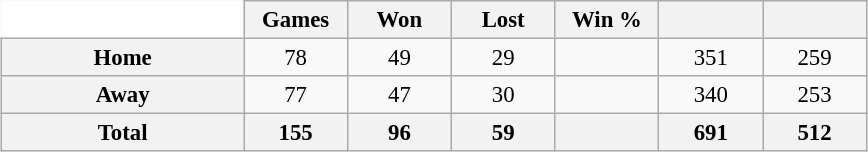<table class="wikitable" style="font-size:95%; text-align:center; width:38em; border:0;margin:0.5em auto;">
<tr>
<td width="28%" style="background:#fff;border:0;"></td>
<th width="12%">Games</th>
<th width="12%">Won</th>
<th width="12%">Lost</th>
<th width="12%">Win %</th>
<th width="12%"></th>
<th width="12%"></th>
</tr>
<tr>
<th>Home</th>
<td>78</td>
<td>49</td>
<td>29</td>
<td></td>
<td>351</td>
<td>259</td>
</tr>
<tr>
<th>Away</th>
<td>77</td>
<td>47</td>
<td>30</td>
<td></td>
<td>340</td>
<td>253</td>
</tr>
<tr>
<th>Total</th>
<th>155</th>
<th>96</th>
<th>59</th>
<th></th>
<th>691</th>
<th>512</th>
</tr>
</table>
